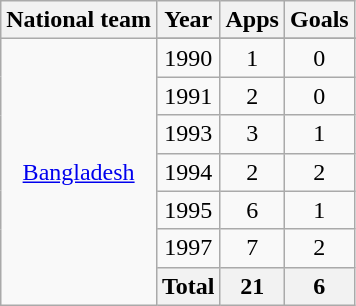<table class="wikitable" style="text-align: center;">
<tr>
<th>National team</th>
<th>Year</th>
<th>Apps</th>
<th>Goals</th>
</tr>
<tr>
<td rowspan="8"><a href='#'>Bangladesh</a></td>
</tr>
<tr>
<td>1990</td>
<td>1</td>
<td>0</td>
</tr>
<tr>
<td>1991</td>
<td>2</td>
<td>0</td>
</tr>
<tr>
<td>1993</td>
<td>3</td>
<td>1</td>
</tr>
<tr>
<td>1994</td>
<td>2</td>
<td>2</td>
</tr>
<tr>
<td>1995</td>
<td>6</td>
<td>1</td>
</tr>
<tr>
<td>1997</td>
<td>7</td>
<td>2</td>
</tr>
<tr>
<th>Total</th>
<th>21</th>
<th>6</th>
</tr>
</table>
